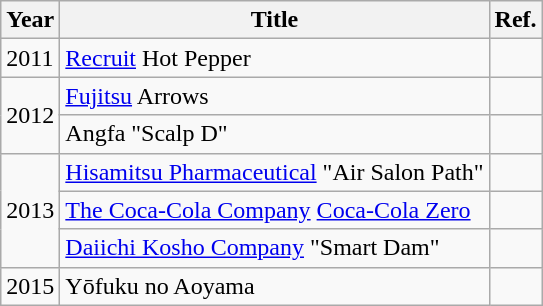<table class="wikitable">
<tr>
<th>Year</th>
<th>Title</th>
<th>Ref.</th>
</tr>
<tr>
<td>2011</td>
<td><a href='#'>Recruit</a> Hot Pepper</td>
<td></td>
</tr>
<tr>
<td rowspan="2">2012</td>
<td><a href='#'>Fujitsu</a> Arrows</td>
<td></td>
</tr>
<tr>
<td>Angfa "Scalp D"</td>
<td></td>
</tr>
<tr>
<td rowspan="3">2013</td>
<td><a href='#'>Hisamitsu Pharmaceutical</a> "Air Salon Path"</td>
<td></td>
</tr>
<tr>
<td><a href='#'>The Coca-Cola Company</a> <a href='#'>Coca-Cola Zero</a></td>
<td></td>
</tr>
<tr>
<td><a href='#'>Daiichi Kosho Company</a> "Smart Dam"</td>
<td></td>
</tr>
<tr>
<td>2015</td>
<td>Yōfuku no Aoyama</td>
<td></td>
</tr>
</table>
